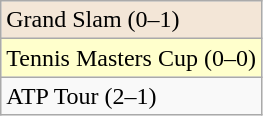<table class="wikitable">
<tr style="background:#f3e6d7;">
<td>Grand Slam (0–1)</td>
</tr>
<tr style="background:#ffc;">
<td>Tennis Masters Cup (0–0)</td>
</tr>
<tr>
<td>ATP Tour (2–1)</td>
</tr>
</table>
